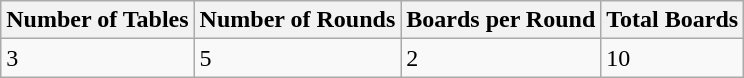<table class="wikitable">
<tr>
<th>Number of Tables</th>
<th>Number of Rounds</th>
<th>Boards per Round</th>
<th>Total Boards</th>
</tr>
<tr>
<td>3</td>
<td>5</td>
<td>2</td>
<td>10</td>
</tr>
</table>
